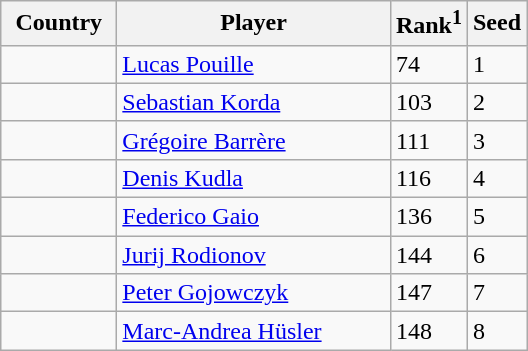<table class="sortable wikitable">
<tr>
<th width="70">Country</th>
<th width="175">Player</th>
<th>Rank<sup>1</sup></th>
<th>Seed</th>
</tr>
<tr>
<td></td>
<td><a href='#'>Lucas Pouille</a></td>
<td>74</td>
<td>1</td>
</tr>
<tr>
<td></td>
<td><a href='#'>Sebastian Korda</a></td>
<td>103</td>
<td>2</td>
</tr>
<tr>
<td></td>
<td><a href='#'>Grégoire Barrère</a></td>
<td>111</td>
<td>3</td>
</tr>
<tr>
<td></td>
<td><a href='#'>Denis Kudla</a></td>
<td>116</td>
<td>4</td>
</tr>
<tr>
<td></td>
<td><a href='#'>Federico Gaio</a></td>
<td>136</td>
<td>5</td>
</tr>
<tr>
<td></td>
<td><a href='#'>Jurij Rodionov</a></td>
<td>144</td>
<td>6</td>
</tr>
<tr>
<td></td>
<td><a href='#'>Peter Gojowczyk</a></td>
<td>147</td>
<td>7</td>
</tr>
<tr>
<td></td>
<td><a href='#'>Marc-Andrea Hüsler</a></td>
<td>148</td>
<td>8</td>
</tr>
</table>
